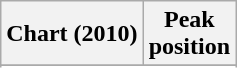<table class="wikitable plainrowheaders sortable" style="text-align:center;" border="1">
<tr>
<th scope="col">Chart (2010)</th>
<th scope="col">Peak<br>position</th>
</tr>
<tr>
</tr>
<tr>
</tr>
<tr>
</tr>
</table>
